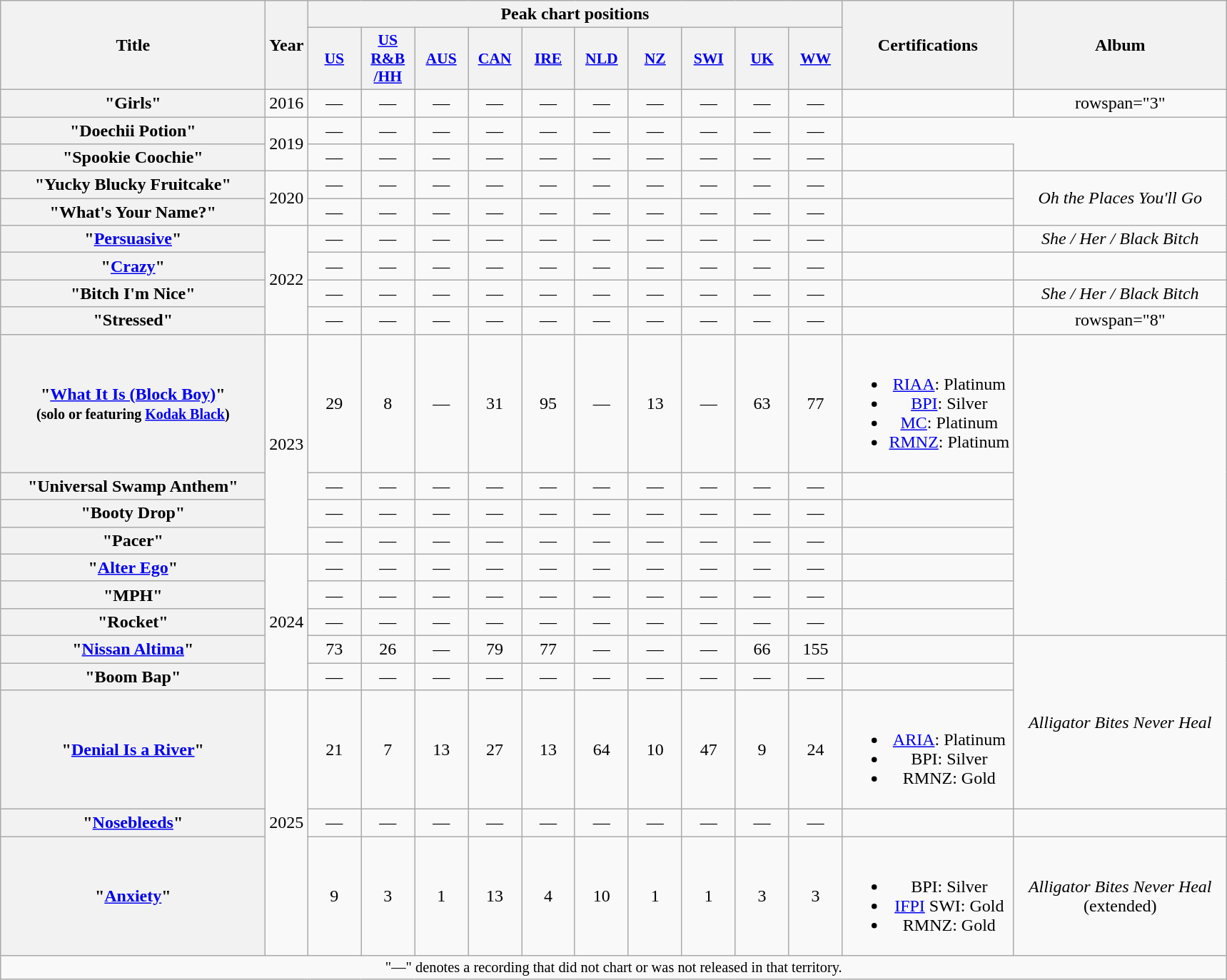<table class="wikitable plainrowheaders" style="text-align:center;">
<tr>
<th scope="col" rowspan="2" style="width:15em;">Title</th>
<th scope="col" rowspan="2" style="width:1em;">Year</th>
<th scope="col" colspan="10">Peak chart positions</th>
<th scope="col" rowspan="2">Certifications</th>
<th scope="col" rowspan="2" style="width:12em;">Album</th>
</tr>
<tr>
<th scope="col" style="width:3em;font-size:90%;"><a href='#'>US</a><br></th>
<th scope="col" style="width:3em;font-size:90%;"><a href='#'>US<br>R&B<br>/HH</a><br></th>
<th scope="col" style="width:3em;font-size:90%;"><a href='#'>AUS</a><br></th>
<th scope="col" style="width:3em;font-size:90%;"><a href='#'>CAN</a><br></th>
<th scope="col" style="width:3em;font-size:90%;"><a href='#'>IRE</a><br></th>
<th scope="col" style="width:3em;font-size:90%;"><a href='#'>NLD</a><br></th>
<th scope="col" style="width:3em;font-size:90%;"><a href='#'>NZ</a><br></th>
<th scope="col" style="width:3em;font-size:90%;"><a href='#'>SWI</a><br></th>
<th scope="col" style="width:3em;font-size:90%;"><a href='#'>UK</a><br></th>
<th scope="col" style="width:3em;font-size:90%;"><a href='#'>WW</a><br></th>
</tr>
<tr>
<th scope="row">"Girls"</th>
<td>2016</td>
<td>—</td>
<td>—</td>
<td>—</td>
<td>—</td>
<td>—</td>
<td>—</td>
<td>—</td>
<td>—</td>
<td>—</td>
<td>—</td>
<td></td>
<td>rowspan="3" </td>
</tr>
<tr>
<th scope="row">"Doechii Potion"</th>
<td rowspan="2">2019</td>
<td>—</td>
<td>—</td>
<td>—</td>
<td>—</td>
<td>—</td>
<td>—</td>
<td>—</td>
<td>—</td>
<td>—</td>
<td>—</td>
</tr>
<tr>
<th scope="row">"Spookie Coochie"</th>
<td>—</td>
<td>—</td>
<td>—</td>
<td>—</td>
<td>—</td>
<td>—</td>
<td>—</td>
<td>—</td>
<td>—</td>
<td>—</td>
<td></td>
</tr>
<tr>
<th scope="row">"Yucky Blucky Fruitcake"</th>
<td rowspan="2">2020</td>
<td>—</td>
<td>—</td>
<td>—</td>
<td>—</td>
<td>—</td>
<td>—</td>
<td>—</td>
<td>—</td>
<td>—</td>
<td>—</td>
<td></td>
<td rowspan="2"><em>Oh the Places You'll Go</em></td>
</tr>
<tr>
<th scope="row">"What's Your Name?"</th>
<td>—</td>
<td>—</td>
<td>—</td>
<td>—</td>
<td>—</td>
<td>—</td>
<td>—</td>
<td>—</td>
<td>—</td>
<td>—</td>
<td></td>
</tr>
<tr>
<th scope="row">"<a href='#'>Persuasive</a>"<br></th>
<td rowspan="4">2022</td>
<td>—</td>
<td>—</td>
<td>—</td>
<td>—</td>
<td>—</td>
<td>—</td>
<td>—</td>
<td>—</td>
<td>—</td>
<td>—</td>
<td></td>
<td><em>She / Her / Black Bitch</em></td>
</tr>
<tr>
<th scope="row">"<a href='#'>Crazy</a>"</th>
<td>—</td>
<td>—</td>
<td>—</td>
<td>—</td>
<td>—</td>
<td>—</td>
<td>—</td>
<td>—</td>
<td>—</td>
<td>—</td>
<td></td>
<td></td>
</tr>
<tr>
<th scope="row">"Bitch I'm Nice"</th>
<td>—</td>
<td>—</td>
<td>—</td>
<td>—</td>
<td>—</td>
<td>—</td>
<td>—</td>
<td>—</td>
<td>—</td>
<td>—</td>
<td></td>
<td><em>She / Her / Black Bitch</em></td>
</tr>
<tr>
<th scope="row">"Stressed"</th>
<td>—</td>
<td>—</td>
<td>—</td>
<td>—</td>
<td>—</td>
<td>—</td>
<td>—</td>
<td>—</td>
<td>—</td>
<td>—</td>
<td></td>
<td>rowspan="8" </td>
</tr>
<tr>
<th scope="row">"<a href='#'>What It Is (Block Boy)</a>"<br><small>(solo or featuring <a href='#'>Kodak Black</a>)</small></th>
<td rowspan="4">2023</td>
<td>29</td>
<td>8</td>
<td>—</td>
<td>31</td>
<td>95</td>
<td>—</td>
<td>13</td>
<td>—</td>
<td>63</td>
<td>77</td>
<td><br><ul><li><a href='#'>RIAA</a>: Platinum</li><li><a href='#'>BPI</a>: Silver</li><li><a href='#'>MC</a>: Platinum</li><li><a href='#'>RMNZ</a>: Platinum</li></ul></td>
</tr>
<tr>
<th scope="row">"Universal Swamp Anthem"</th>
<td>—</td>
<td>—</td>
<td>—</td>
<td>—</td>
<td>—</td>
<td>—</td>
<td>—</td>
<td>—</td>
<td>—</td>
<td>—</td>
<td></td>
</tr>
<tr>
<th scope="row">"Booty Drop"</th>
<td>—</td>
<td>—</td>
<td>—</td>
<td>—</td>
<td>—</td>
<td>—</td>
<td>—</td>
<td>—</td>
<td>—</td>
<td>—</td>
<td></td>
</tr>
<tr>
<th scope="row">"Pacer"</th>
<td>—</td>
<td>—</td>
<td>—</td>
<td>—</td>
<td>—</td>
<td>—</td>
<td>—</td>
<td>—</td>
<td>—</td>
<td>—</td>
<td></td>
</tr>
<tr>
<th scope="row">"<a href='#'>Alter Ego</a>"<br></th>
<td rowspan="5">2024</td>
<td>—</td>
<td>—</td>
<td>—</td>
<td>—</td>
<td>—</td>
<td>—</td>
<td>—</td>
<td>—</td>
<td>—</td>
<td>—</td>
<td></td>
</tr>
<tr>
<th scope="row">"MPH"</th>
<td>—</td>
<td>—</td>
<td>—</td>
<td>—</td>
<td>—</td>
<td>—</td>
<td>—</td>
<td>—</td>
<td>—</td>
<td>—</td>
<td></td>
</tr>
<tr>
<th scope="row">"Rocket"</th>
<td>—</td>
<td>—</td>
<td>—</td>
<td>—</td>
<td>—</td>
<td>—</td>
<td>—</td>
<td>—</td>
<td>—</td>
<td>—</td>
<td></td>
</tr>
<tr>
<th scope="row">"<a href='#'>Nissan Altima</a>"</th>
<td>73</td>
<td>26</td>
<td>—</td>
<td>79</td>
<td>77</td>
<td>—</td>
<td>—</td>
<td>—</td>
<td>66</td>
<td>155</td>
<td></td>
<td rowspan="3"><em>Alligator Bites Never Heal</em></td>
</tr>
<tr>
<th scope="row">"Boom Bap"</th>
<td>—</td>
<td>—</td>
<td>—</td>
<td>—</td>
<td>—</td>
<td>—</td>
<td>—</td>
<td>—</td>
<td>—</td>
<td>—</td>
<td></td>
</tr>
<tr>
<th scope="row">"<a href='#'>Denial Is a River</a>"</th>
<td rowspan="3">2025</td>
<td>21</td>
<td>7</td>
<td>13</td>
<td>27</td>
<td>13</td>
<td>64</td>
<td>10</td>
<td>47</td>
<td>9</td>
<td>24</td>
<td><br><ul><li><a href='#'>ARIA</a>: Platinum</li><li>BPI: Silver</li><li>RMNZ: Gold</li></ul></td>
</tr>
<tr>
<th scope="row">"<a href='#'>Nosebleeds</a>"</th>
<td>—</td>
<td>—</td>
<td>—</td>
<td>—</td>
<td>—</td>
<td>—</td>
<td>—</td>
<td>—</td>
<td>—</td>
<td>—</td>
<td></td>
<td></td>
</tr>
<tr>
<th scope="row">"<a href='#'>Anxiety</a>"</th>
<td>9</td>
<td>3</td>
<td>1</td>
<td>13</td>
<td>4</td>
<td>10</td>
<td>1</td>
<td>1</td>
<td>3</td>
<td>3</td>
<td><br><ul><li>BPI: Silver</li><li><a href='#'>IFPI</a> SWI: Gold</li><li>RMNZ: Gold</li></ul></td>
<td><em>Alligator Bites Never Heal</em> (extended)</td>
</tr>
<tr>
<td colspan="14" style="font-size:85%">"—" denotes a recording that did not chart or was not released in that territory.</td>
</tr>
</table>
